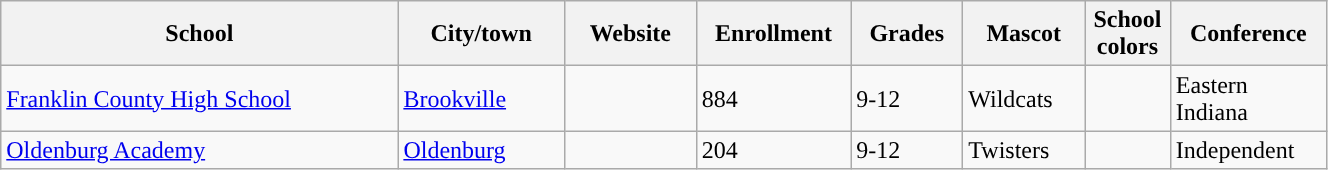<table class="wikitable sortable" width="70%">
<tr>
<th width="20%">School</th>
<th width="08%">City/town</th>
<th width="06%">Website</th>
<th width="04%">Enrollment</th>
<th width="04%">Grades</th>
<th width="04%">Mascot</th>
<th width=01%>School colors</th>
<th width="04%">Conference</th>
</tr>
<tr>
<td><a href='#'>Franklin County High School</a></td>
<td><a href='#'>Brookville</a></td>
<td></td>
<td>884</td>
<td>9-12</td>
<td>Wildcats</td>
<td>  </td>
<td>Eastern Indiana</td>
</tr>
<tr>
<td><a href='#'>Oldenburg Academy</a></td>
<td><a href='#'>Oldenburg</a></td>
<td></td>
<td>204</td>
<td>9-12</td>
<td>Twisters</td>
<td> </td>
<td>Independent</td>
</tr>
</table>
